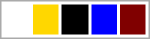<table style=" width: 100px; border: 1px solid #aaaaaa">
<tr>
<td style="background-color:white"> </td>
<td style="background-color:gold"> </td>
<td style="background-color:black"> </td>
<td style="background-color:blue"> </td>
<td style="background-color:maroon"> </td>
</tr>
</table>
